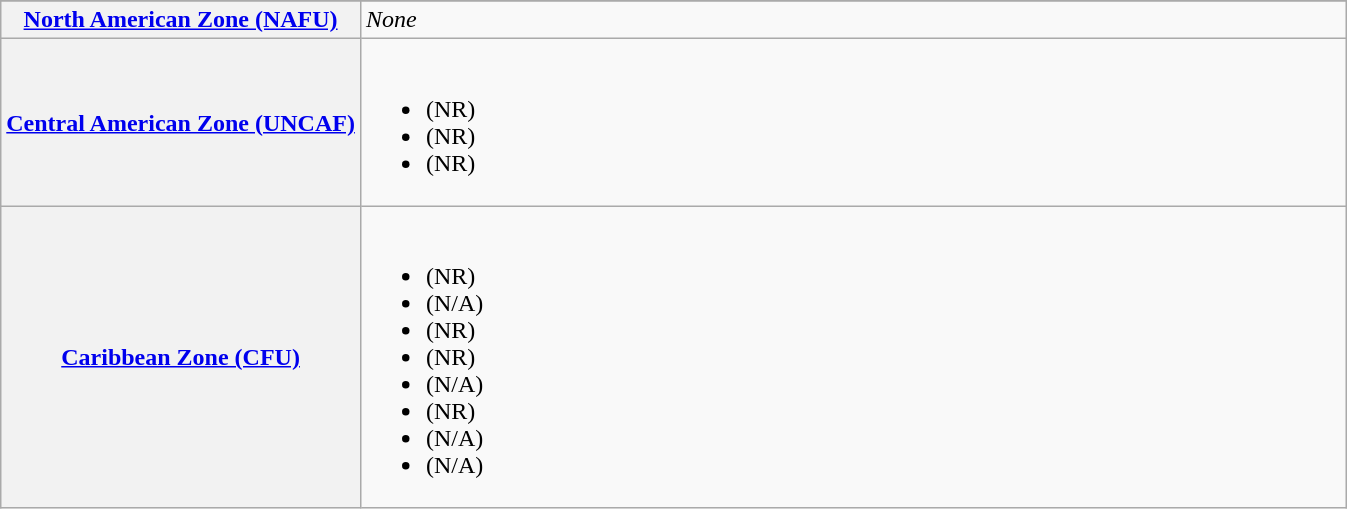<table class="wikitable">
<tr>
</tr>
<tr>
<th><a href='#'>North American Zone (NAFU)</a></th>
<td valign=top width=650><em>None</em></td>
</tr>
<tr>
<th><a href='#'>Central American Zone (UNCAF)</a></th>
<td valign=top><br><ul><li> (NR)</li><li> (NR)</li><li> (NR)</li></ul></td>
</tr>
<tr>
<th><a href='#'>Caribbean Zone (CFU)</a></th>
<td valign=top><br><ul><li> (NR)</li><li> (N/A)</li><li> (NR)</li><li> (NR)</li><li> (N/A)</li><li> (NR)</li><li> (N/A)</li><li> (N/A)</li></ul></td>
</tr>
</table>
